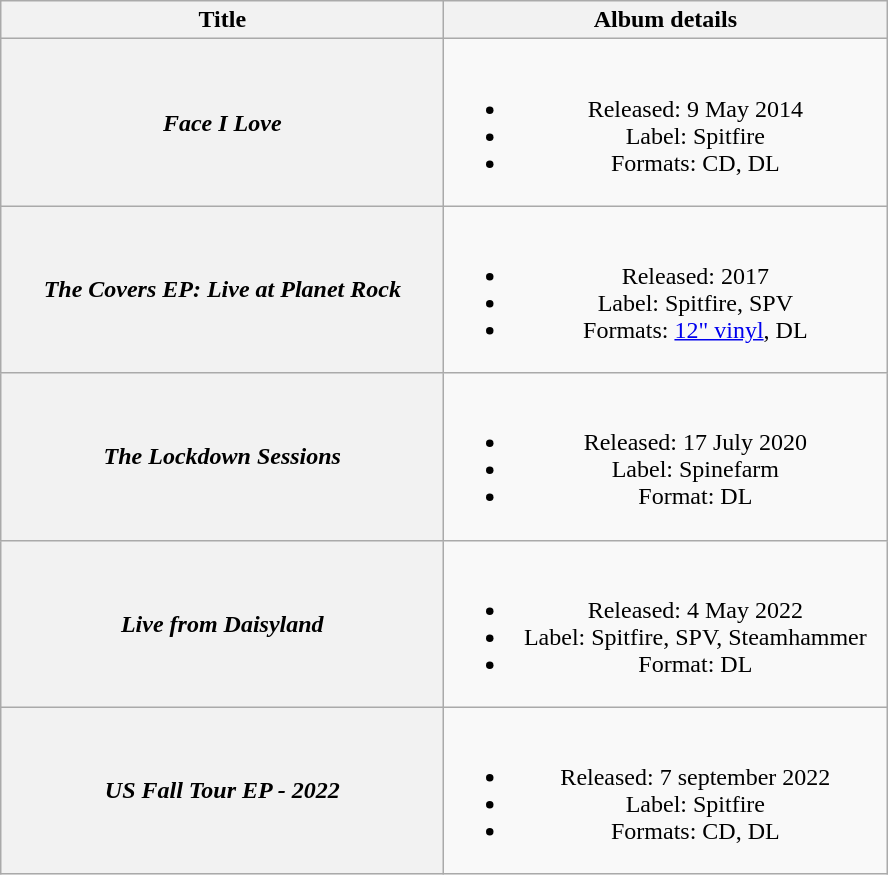<table class="wikitable plainrowheaders" style="text-align:center;">
<tr>
<th scope="col" style="width:18em;">Title</th>
<th scope="col" style="width:18em;">Album details</th>
</tr>
<tr>
<th scope="row"><em>Face I Love</em></th>
<td><br><ul><li>Released: 9 May 2014</li><li>Label: Spitfire</li><li>Formats: CD, DL</li></ul></td>
</tr>
<tr>
<th scope="row"><em>The Covers EP: Live at Planet Rock</em></th>
<td><br><ul><li>Released: 2017</li><li>Label: Spitfire, SPV</li><li>Formats: <a href='#'>12" vinyl</a>, DL</li></ul></td>
</tr>
<tr>
<th scope="row"><em>The Lockdown Sessions</em></th>
<td><br><ul><li>Released: 17 July 2020</li><li>Label: Spinefarm</li><li>Format: DL</li></ul></td>
</tr>
<tr>
<th scope="row"><em>Live from Daisyland</em></th>
<td><br><ul><li>Released: 4 May 2022</li><li>Label: Spitfire, SPV, Steamhammer</li><li>Format: DL</li></ul></td>
</tr>
<tr>
<th scope="row"><em>US Fall Tour EP - 2022</em></th>
<td><br><ul><li>Released: 7 september 2022</li><li>Label: Spitfire</li><li>Formats: CD, DL</li></ul></td>
</tr>
</table>
